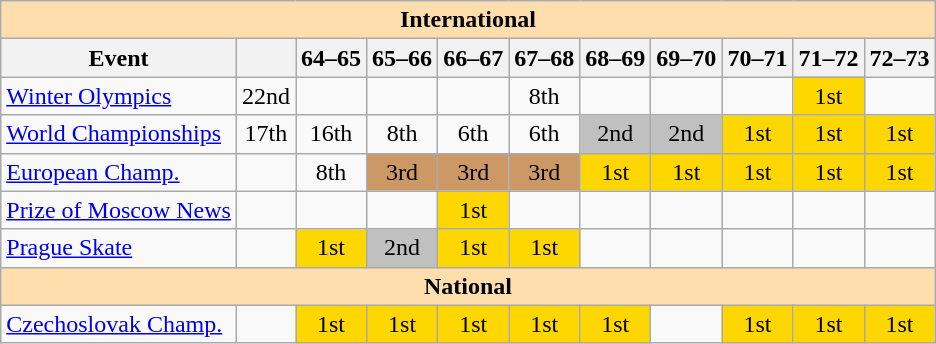<table class="wikitable" style="text-align:center">
<tr>
<th style="background-color: #ffdead; " colspan=11 align=center>International</th>
</tr>
<tr>
<th>Event</th>
<th></th>
<th>64–65</th>
<th>65–66</th>
<th>66–67</th>
<th>67–68</th>
<th>68–69</th>
<th>69–70</th>
<th>70–71</th>
<th>71–72</th>
<th>72–73</th>
</tr>
<tr>
<td align=left><a href='#'>Winter Olympics</a></td>
<td>22nd</td>
<td></td>
<td></td>
<td></td>
<td>8th</td>
<td></td>
<td></td>
<td></td>
<td bgcolor=gold>1st</td>
<td></td>
</tr>
<tr>
<td align=left><a href='#'>World Championships</a></td>
<td>17th</td>
<td>16th</td>
<td>8th</td>
<td>6th</td>
<td>6th</td>
<td bgcolor=silver>2nd</td>
<td bgcolor=silver>2nd</td>
<td bgcolor=gold>1st</td>
<td bgcolor=gold>1st</td>
<td bgcolor=gold>1st</td>
</tr>
<tr>
<td align=left><a href='#'>European Champ.</a></td>
<td></td>
<td>8th</td>
<td bgcolor=cc9966>3rd</td>
<td bgcolor=cc9966>3rd</td>
<td bgcolor=cc9966>3rd</td>
<td bgcolor=gold>1st</td>
<td bgcolor=gold>1st</td>
<td bgcolor=gold>1st</td>
<td bgcolor=gold>1st</td>
<td bgcolor=gold>1st</td>
</tr>
<tr>
<td align=left><a href='#'>Prize of Moscow News</a></td>
<td></td>
<td></td>
<td></td>
<td bgcolor=gold>1st</td>
<td></td>
<td></td>
<td></td>
<td></td>
<td></td>
<td></td>
</tr>
<tr>
<td align=left><a href='#'>Prague Skate</a></td>
<td></td>
<td bgcolor=gold>1st</td>
<td bgcolor=silver>2nd</td>
<td bgcolor=gold>1st</td>
<td bgcolor=gold>1st</td>
<td></td>
<td></td>
<td></td>
<td></td>
<td></td>
</tr>
<tr>
<th style="background-color: #ffdead; " colspan=11 align=center>National</th>
</tr>
<tr>
<td align=left><a href='#'>Czechoslovak Champ.</a></td>
<td></td>
<td bgcolor=gold>1st</td>
<td bgcolor=gold>1st</td>
<td bgcolor=gold>1st</td>
<td bgcolor=gold>1st</td>
<td bgcolor=gold>1st</td>
<td></td>
<td bgcolor=gold>1st</td>
<td bgcolor=gold>1st</td>
<td bgcolor=gold>1st</td>
</tr>
</table>
